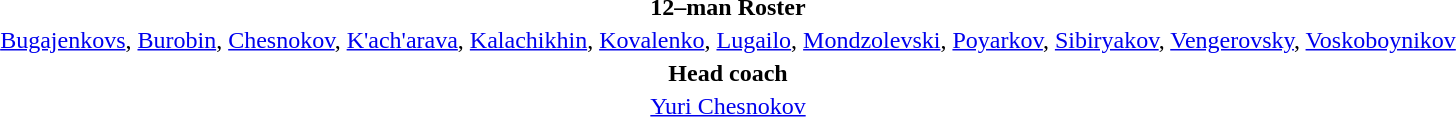<table style="text-align:center; margin-top:2em; margin-left:auto; margin-right:auto">
<tr>
<td><strong>12–man Roster</strong></td>
</tr>
<tr>
<td><a href='#'>Bugajenkovs</a>, <a href='#'>Burobin</a>, <a href='#'>Chesnokov</a>, <a href='#'>K'ach'arava</a>, <a href='#'>Kalachikhin</a>, <a href='#'>Kovalenko</a>, <a href='#'>Lugailo</a>, <a href='#'>Mondzolevski</a>, <a href='#'>Poyarkov</a>, <a href='#'>Sibiryakov</a>, <a href='#'>Vengerovsky</a>, <a href='#'>Voskoboynikov</a></td>
</tr>
<tr>
<td><strong>Head coach</strong></td>
</tr>
<tr>
<td><a href='#'>Yuri Chesnokov</a></td>
</tr>
</table>
